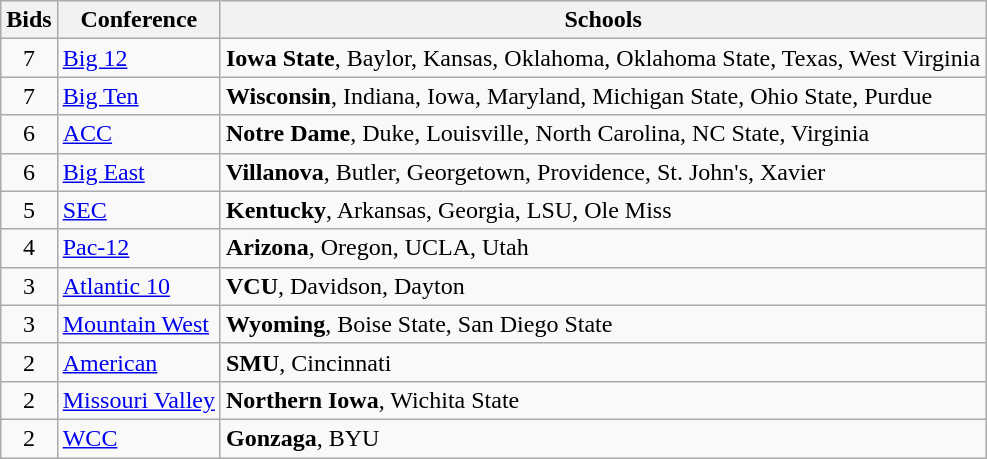<table class="wikitable">
<tr>
<th>Bids</th>
<th>Conference</th>
<th>Schools</th>
</tr>
<tr>
<td align="center">7</td>
<td><a href='#'>Big 12</a></td>
<td><strong>Iowa State</strong>, Baylor, Kansas, Oklahoma, Oklahoma State, Texas, West Virginia</td>
</tr>
<tr>
<td align="center">7</td>
<td><a href='#'>Big Ten</a></td>
<td><strong>Wisconsin</strong>, Indiana, Iowa, Maryland, Michigan State, Ohio State, Purdue</td>
</tr>
<tr>
<td align="center">6</td>
<td><a href='#'>ACC</a></td>
<td><strong>Notre Dame</strong>, Duke, Louisville, North Carolina, NC State, Virginia</td>
</tr>
<tr>
<td align="center">6</td>
<td><a href='#'>Big East</a></td>
<td><strong>Villanova</strong>, Butler, Georgetown, Providence, St. John's, Xavier</td>
</tr>
<tr>
<td align="center">5</td>
<td><a href='#'>SEC</a></td>
<td><strong>Kentucky</strong>, Arkansas, Georgia, LSU, Ole Miss</td>
</tr>
<tr>
<td align="center">4</td>
<td><a href='#'>Pac-12</a></td>
<td><strong>Arizona</strong>, Oregon, UCLA, Utah</td>
</tr>
<tr>
<td align="center">3</td>
<td><a href='#'>Atlantic 10</a></td>
<td><strong>VCU</strong>, Davidson, Dayton</td>
</tr>
<tr>
<td align="center">3</td>
<td><a href='#'>Mountain West</a></td>
<td><strong>Wyoming</strong>, Boise State, San Diego State</td>
</tr>
<tr>
<td align="center">2</td>
<td><a href='#'>American</a></td>
<td><strong>SMU</strong>, Cincinnati</td>
</tr>
<tr>
<td align="center">2</td>
<td><a href='#'>Missouri Valley</a></td>
<td><strong>Northern Iowa</strong>, Wichita State</td>
</tr>
<tr>
<td align="center">2</td>
<td><a href='#'>WCC</a></td>
<td><strong>Gonzaga</strong>, BYU</td>
</tr>
</table>
